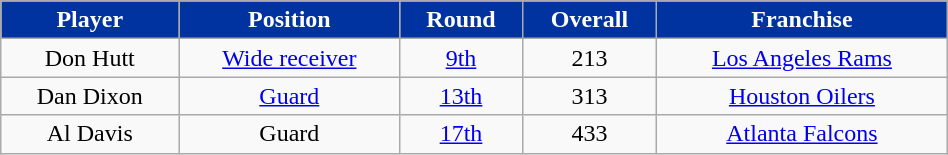<table class="wikitable" width="50%">
<tr align="center"  style="background:#0033A0;color:white;"   >
<td><strong>Player</strong></td>
<td><strong>Position</strong></td>
<td><strong>Round</strong></td>
<td><strong>Overall</strong></td>
<td><strong>Franchise</strong></td>
</tr>
<tr align="center" bgcolor="">
<td>Don Hutt</td>
<td><a href='#'>Wide receiver</a></td>
<td><a href='#'>9th</a></td>
<td>213</td>
<td><a href='#'>Los Angeles Rams</a></td>
</tr>
<tr align="center" bgcolor="">
<td>Dan Dixon</td>
<td><a href='#'>Guard</a></td>
<td><a href='#'>13th</a></td>
<td>313</td>
<td><a href='#'>Houston Oilers</a></td>
</tr>
<tr align="center" bgcolor="">
<td>Al Davis</td>
<td>Guard</td>
<td><a href='#'>17th</a></td>
<td>433</td>
<td><a href='#'>Atlanta Falcons</a></td>
</tr>
</table>
